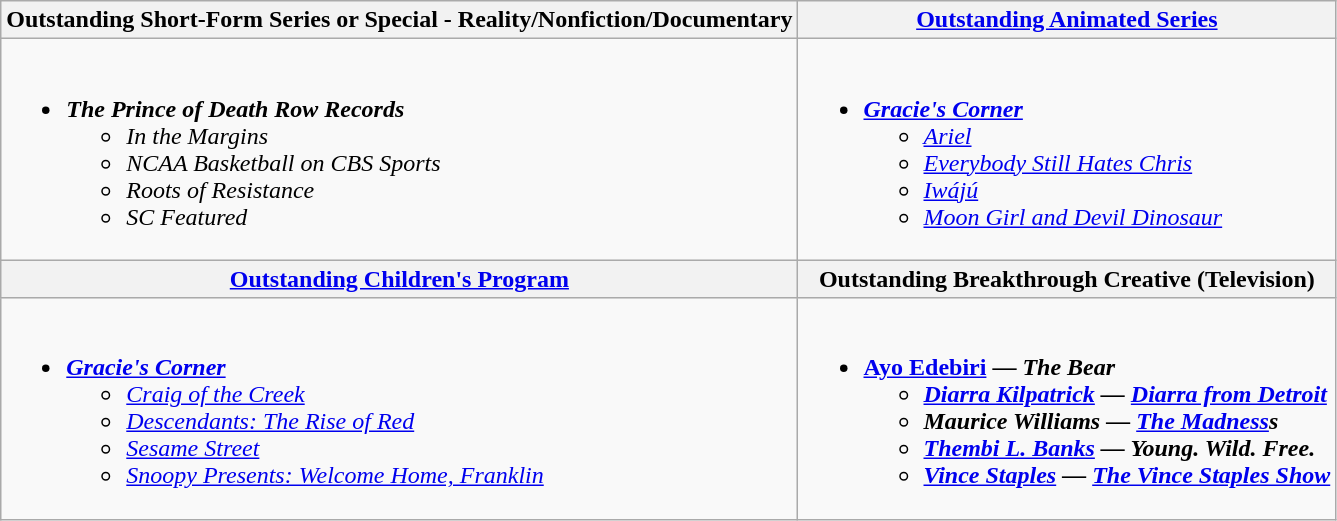<table class="wikitable" style="width=72%">
<tr>
<th>Outstanding Short-Form Series or Special - Reality/Nonfiction/Documentary</th>
<th><a href='#'>Outstanding Animated Series</a></th>
</tr>
<tr>
<td valign="top"><br><ul><li><strong><em>The Prince of Death Row Records</em></strong><ul><li><em>In the Margins</em></li><li><em>NCAA Basketball on CBS Sports</em></li><li><em>Roots of Resistance</em></li><li><em>SC Featured</em></li></ul></li></ul></td>
<td valign="top"><br><ul><li><strong><em><a href='#'>Gracie's Corner</a></em></strong><ul><li><em><a href='#'>Ariel</a></em></li><li><em><a href='#'>Everybody Still Hates Chris</a></em></li><li><em><a href='#'>Iwájú</a></em></li><li><em><a href='#'>Moon Girl and Devil Dinosaur</a></em></li></ul></li></ul></td>
</tr>
<tr>
<th><a href='#'>Outstanding Children's Program</a></th>
<th>Outstanding Breakthrough Creative (Television)</th>
</tr>
<tr>
<td valign="top"><br><ul><li><strong><em><a href='#'>Gracie's Corner</a></em></strong><ul><li><em><a href='#'>Craig of the Creek</a></em></li><li><em><a href='#'>Descendants: The Rise of Red</a></em></li><li><em><a href='#'>Sesame Street</a></em></li><li><em><a href='#'>Snoopy Presents: Welcome Home, Franklin</a></em></li></ul></li></ul></td>
<td valign="top"><br><ul><li><strong><a href='#'>Ayo Edebiri</a> — <em>The Bear<strong><em><ul><li><a href='#'>Diarra Kilpatrick</a> — </em><a href='#'>Diarra from Detroit</a><em></li><li>Maurice Williams — </em><a href='#'>The Madness</a>s<em></li><li><a href='#'>Thembi L. Banks</a> — </em>Young. Wild. Free.<em></li><li><a href='#'>Vince Staples</a> — </em><a href='#'>The Vince Staples Show</a><em></li></ul></li></ul></td>
</tr>
</table>
